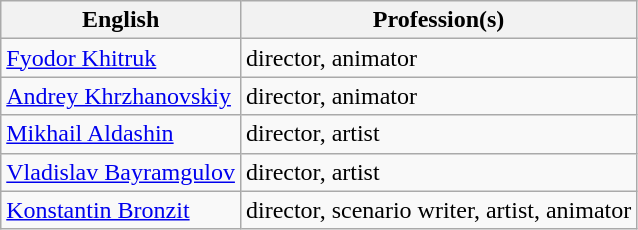<table class="wikitable">
<tr>
<th>English</th>
<th>Profession(s)</th>
</tr>
<tr>
<td><a href='#'>Fyodor Khitruk</a></td>
<td>director, animator</td>
</tr>
<tr>
<td><a href='#'>Andrey Khrzhanovskiy</a> </td>
<td>director, animator</td>
</tr>
<tr>
<td><a href='#'>Mikhail Aldashin</a> </td>
<td>director, artist</td>
</tr>
<tr>
<td><a href='#'>Vladislav Bayramgulov</a> </td>
<td>director, artist</td>
</tr>
<tr>
<td><a href='#'>Konstantin Bronzit</a></td>
<td>director, scenario writer, artist, animator</td>
</tr>
</table>
